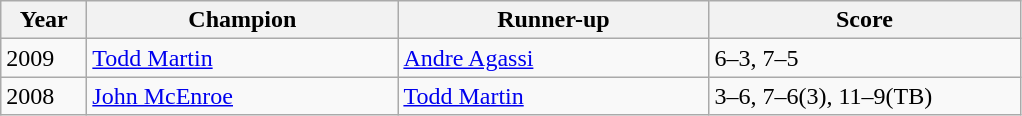<table class="wikitable">
<tr>
<th width=50>Year</th>
<th width=200>Champion</th>
<th width=200>Runner-up</th>
<th width=200>Score</th>
</tr>
<tr>
<td>2009</td>
<td><a href='#'>Todd Martin</a></td>
<td><a href='#'>Andre Agassi</a></td>
<td>6–3, 7–5</td>
</tr>
<tr>
<td>2008</td>
<td><a href='#'>John McEnroe</a></td>
<td><a href='#'>Todd Martin</a></td>
<td>3–6, 7–6(3), 11–9(TB)</td>
</tr>
</table>
